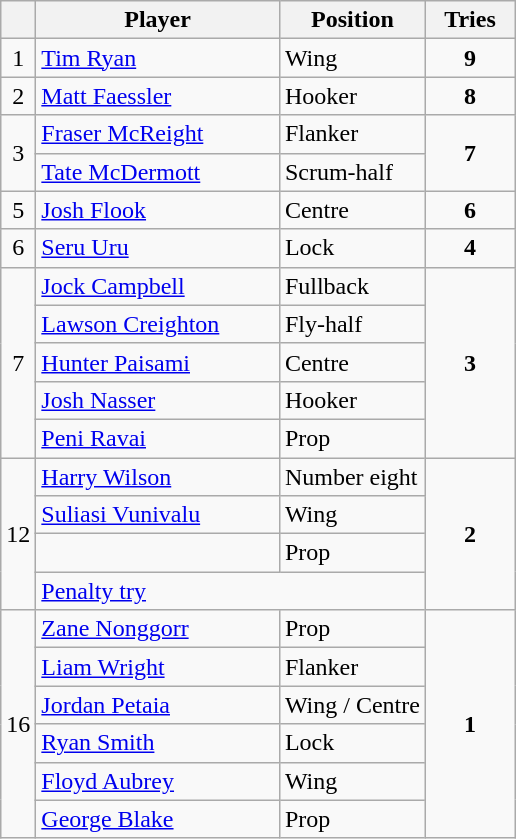<table class="wikitable">
<tr>
<th></th>
<th width=155>Player</th>
<th>Position</th>
<th width=52>Tries</th>
</tr>
<tr>
<td align=center>1</td>
<td> <a href='#'>Tim Ryan</a></td>
<td>Wing</td>
<td align=center><strong>9</strong></td>
</tr>
<tr>
<td align=center>2</td>
<td> <a href='#'>Matt Faessler</a></td>
<td>Hooker</td>
<td align=center><strong>8</strong></td>
</tr>
<tr>
<td align=center rowspan=2>3</td>
<td> <a href='#'>Fraser McReight</a></td>
<td>Flanker</td>
<td align=center rowspan=2><strong>7</strong></td>
</tr>
<tr>
<td> <a href='#'>Tate McDermott</a></td>
<td>Scrum-half</td>
</tr>
<tr>
<td align=center>5</td>
<td> <a href='#'>Josh Flook</a></td>
<td>Centre</td>
<td align=center><strong>6</strong></td>
</tr>
<tr>
<td align=center>6</td>
<td> <a href='#'>Seru Uru</a></td>
<td>Lock</td>
<td align=center><strong>4</strong></td>
</tr>
<tr>
<td align=center rowspan=5>7</td>
<td> <a href='#'>Jock Campbell</a></td>
<td>Fullback</td>
<td align=center rowspan=5><strong>3</strong></td>
</tr>
<tr>
<td> <a href='#'>Lawson Creighton</a></td>
<td>Fly-half</td>
</tr>
<tr>
<td> <a href='#'>Hunter Paisami</a></td>
<td>Centre</td>
</tr>
<tr>
<td> <a href='#'>Josh Nasser</a></td>
<td>Hooker</td>
</tr>
<tr>
<td> <a href='#'>Peni Ravai</a></td>
<td>Prop</td>
</tr>
<tr>
<td align=center rowspan=4>12</td>
<td> <a href='#'>Harry Wilson</a></td>
<td>Number eight</td>
<td align=center rowspan=4><strong>2</strong></td>
</tr>
<tr>
<td> <a href='#'>Suliasi Vunivalu</a></td>
<td>Wing</td>
</tr>
<tr>
<td></td>
<td>Prop</td>
</tr>
<tr>
<td colspan=2><a href='#'>Penalty try</a></td>
</tr>
<tr>
<td align=center rowspan=6>16</td>
<td> <a href='#'>Zane Nonggorr</a></td>
<td>Prop</td>
<td align=center rowspan=6><strong>1</strong></td>
</tr>
<tr>
<td> <a href='#'>Liam Wright</a></td>
<td>Flanker</td>
</tr>
<tr>
<td> <a href='#'>Jordan Petaia</a></td>
<td>Wing / Centre</td>
</tr>
<tr>
<td> <a href='#'>Ryan Smith</a></td>
<td>Lock</td>
</tr>
<tr>
<td> <a href='#'>Floyd Aubrey</a></td>
<td>Wing</td>
</tr>
<tr>
<td> <a href='#'>George Blake</a></td>
<td>Prop</td>
</tr>
</table>
